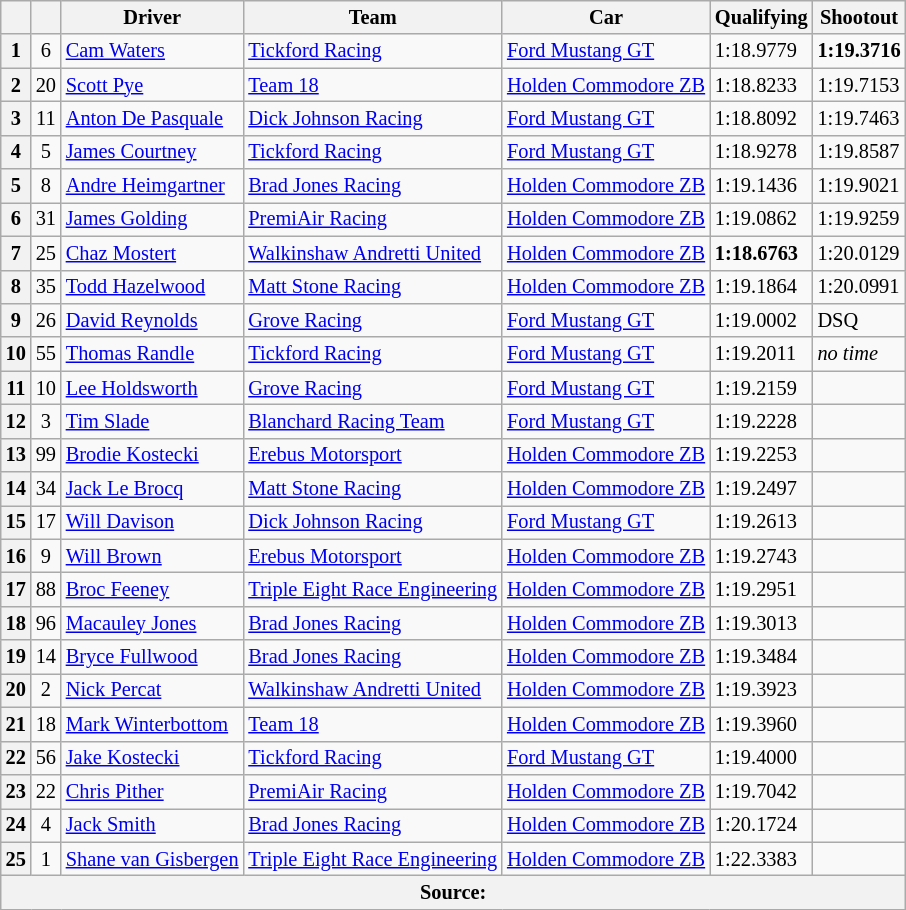<table class="wikitable" style="font-size: 85%">
<tr>
<th></th>
<th></th>
<th>Driver</th>
<th>Team</th>
<th>Car</th>
<th>Qualifying</th>
<th>Shootout</th>
</tr>
<tr>
<th>1</th>
<td align="center">6</td>
<td> <a href='#'>Cam Waters</a></td>
<td><a href='#'>Tickford Racing</a></td>
<td><a href='#'>Ford Mustang GT</a></td>
<td>1:18.9779</td>
<td><strong>1:19.3716</strong></td>
</tr>
<tr>
<th>2</th>
<td align="center">20</td>
<td> <a href='#'>Scott Pye</a></td>
<td><a href='#'>Team 18</a></td>
<td><a href='#'>Holden Commodore ZB</a></td>
<td>1:18.8233</td>
<td>1:19.7153</td>
</tr>
<tr>
<th>3</th>
<td align="center">11</td>
<td> <a href='#'>Anton De Pasquale</a></td>
<td><a href='#'>Dick Johnson Racing</a></td>
<td><a href='#'>Ford Mustang GT</a></td>
<td>1:18.8092</td>
<td>1:19.7463</td>
</tr>
<tr>
<th>4</th>
<td align="center">5</td>
<td> <a href='#'>James Courtney</a></td>
<td><a href='#'>Tickford Racing</a></td>
<td><a href='#'>Ford Mustang GT</a></td>
<td>1:18.9278</td>
<td>1:19.8587</td>
</tr>
<tr>
<th>5</th>
<td align="center">8</td>
<td> <a href='#'>Andre Heimgartner</a></td>
<td><a href='#'>Brad Jones Racing</a></td>
<td><a href='#'>Holden Commodore ZB</a></td>
<td>1:19.1436</td>
<td>1:19.9021</td>
</tr>
<tr>
<th>6</th>
<td align="center">31</td>
<td> <a href='#'>James Golding</a></td>
<td><a href='#'>PremiAir Racing</a></td>
<td><a href='#'>Holden Commodore ZB</a></td>
<td>1:19.0862</td>
<td>1:19.9259</td>
</tr>
<tr>
<th>7</th>
<td align="center">25</td>
<td> <a href='#'>Chaz Mostert</a></td>
<td><a href='#'>Walkinshaw Andretti United</a></td>
<td><a href='#'>Holden Commodore ZB</a></td>
<td><strong>1:18.6763</strong></td>
<td>1:20.0129</td>
</tr>
<tr>
<th>8</th>
<td align="center">35</td>
<td> <a href='#'>Todd Hazelwood</a></td>
<td><a href='#'>Matt Stone Racing</a></td>
<td><a href='#'>Holden Commodore ZB</a></td>
<td>1:19.1864</td>
<td>1:20.0991</td>
</tr>
<tr>
<th>9</th>
<td align="center">26</td>
<td> <a href='#'>David Reynolds</a></td>
<td><a href='#'>Grove Racing</a></td>
<td><a href='#'>Ford Mustang GT</a></td>
<td>1:19.0002</td>
<td>DSQ</td>
</tr>
<tr>
<th>10</th>
<td align="center">55</td>
<td> <a href='#'>Thomas Randle</a></td>
<td><a href='#'>Tickford Racing</a></td>
<td><a href='#'>Ford Mustang GT</a></td>
<td>1:19.2011</td>
<td><em>no time</em></td>
</tr>
<tr>
<th>11</th>
<td align="center">10</td>
<td> <a href='#'>Lee Holdsworth</a></td>
<td><a href='#'>Grove Racing</a></td>
<td><a href='#'>Ford Mustang GT</a></td>
<td>1:19.2159</td>
<td></td>
</tr>
<tr>
<th>12</th>
<td align="center">3</td>
<td> <a href='#'>Tim Slade</a></td>
<td><a href='#'>Blanchard Racing Team</a></td>
<td><a href='#'>Ford Mustang GT</a></td>
<td>1:19.2228</td>
<td></td>
</tr>
<tr>
<th>13</th>
<td align="center">99</td>
<td> <a href='#'>Brodie Kostecki</a></td>
<td><a href='#'>Erebus Motorsport</a></td>
<td><a href='#'>Holden Commodore ZB</a></td>
<td>1:19.2253</td>
<td></td>
</tr>
<tr>
<th>14</th>
<td align="center">34</td>
<td> <a href='#'>Jack Le Brocq</a></td>
<td><a href='#'>Matt Stone Racing</a></td>
<td><a href='#'>Holden Commodore ZB</a></td>
<td>1:19.2497</td>
<td></td>
</tr>
<tr>
<th>15</th>
<td align="center">17</td>
<td> <a href='#'>Will Davison</a></td>
<td><a href='#'>Dick Johnson Racing</a></td>
<td><a href='#'>Ford Mustang GT</a></td>
<td>1:19.2613</td>
<td></td>
</tr>
<tr>
<th>16</th>
<td align="center">9</td>
<td> <a href='#'>Will Brown</a></td>
<td><a href='#'>Erebus Motorsport</a></td>
<td><a href='#'>Holden Commodore ZB</a></td>
<td>1:19.2743</td>
<td></td>
</tr>
<tr>
<th>17</th>
<td align="center">88</td>
<td> <a href='#'>Broc Feeney</a></td>
<td><a href='#'>Triple Eight Race Engineering</a></td>
<td><a href='#'>Holden Commodore ZB</a></td>
<td>1:19.2951</td>
<td></td>
</tr>
<tr>
<th>18</th>
<td align="center">96</td>
<td> <a href='#'>Macauley Jones</a></td>
<td><a href='#'>Brad Jones Racing</a></td>
<td><a href='#'>Holden Commodore ZB</a></td>
<td>1:19.3013</td>
<td></td>
</tr>
<tr>
<th>19</th>
<td align="center">14</td>
<td> <a href='#'>Bryce Fullwood</a></td>
<td><a href='#'>Brad Jones Racing</a></td>
<td><a href='#'>Holden Commodore ZB</a></td>
<td>1:19.3484</td>
<td></td>
</tr>
<tr>
<th>20</th>
<td align="center">2</td>
<td> <a href='#'>Nick Percat</a></td>
<td><a href='#'>Walkinshaw Andretti United</a></td>
<td><a href='#'>Holden Commodore ZB</a></td>
<td>1:19.3923</td>
<td></td>
</tr>
<tr>
<th>21</th>
<td align="center">18</td>
<td> <a href='#'>Mark Winterbottom</a></td>
<td><a href='#'>Team 18</a></td>
<td><a href='#'>Holden Commodore ZB</a></td>
<td>1:19.3960</td>
<td></td>
</tr>
<tr>
<th>22</th>
<td align="center">56</td>
<td> <a href='#'>Jake Kostecki</a></td>
<td><a href='#'>Tickford Racing</a></td>
<td><a href='#'>Ford Mustang GT</a></td>
<td>1:19.4000</td>
<td></td>
</tr>
<tr>
<th>23</th>
<td align="center">22</td>
<td> <a href='#'>Chris Pither</a></td>
<td><a href='#'>PremiAir Racing</a></td>
<td><a href='#'>Holden Commodore ZB</a></td>
<td>1:19.7042</td>
<td></td>
</tr>
<tr>
<th>24</th>
<td align="center">4</td>
<td> <a href='#'>Jack Smith</a></td>
<td><a href='#'>Brad Jones Racing</a></td>
<td><a href='#'>Holden Commodore ZB</a></td>
<td>1:20.1724</td>
<td></td>
</tr>
<tr>
<th>25</th>
<td align="center">1</td>
<td> <a href='#'>Shane van Gisbergen</a></td>
<td><a href='#'>Triple Eight Race Engineering</a></td>
<td><a href='#'>Holden Commodore ZB</a></td>
<td>1:22.3383</td>
<td></td>
</tr>
<tr>
<th colspan="7">Source:</th>
</tr>
</table>
